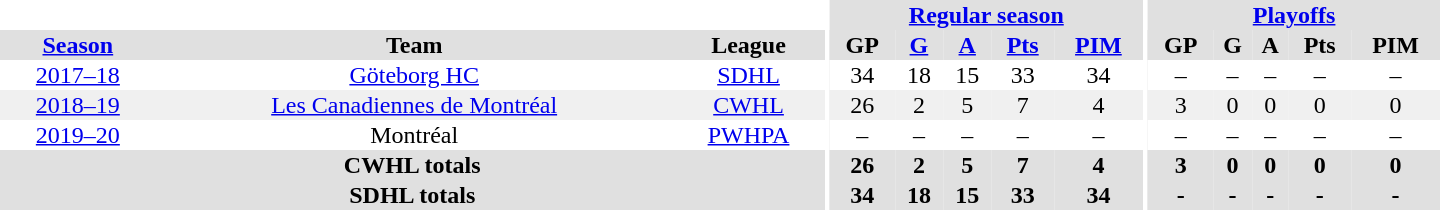<table border="0" cellpadding="1" cellspacing="0" style="text-align:center; width:60em">
<tr bgcolor="#e0e0e0">
<th colspan="3" bgcolor="#ffffff"></th>
<th rowspan="100" bgcolor="#ffffff"></th>
<th colspan="5"><a href='#'>Regular season</a></th>
<th rowspan="100" bgcolor="#ffffff"></th>
<th colspan="5"><a href='#'>Playoffs</a></th>
</tr>
<tr bgcolor="#e0e0e0">
<th><a href='#'>Season</a></th>
<th>Team</th>
<th>League</th>
<th>GP</th>
<th><a href='#'>G</a></th>
<th><a href='#'>A</a></th>
<th><a href='#'>Pts</a></th>
<th><a href='#'>PIM</a></th>
<th>GP</th>
<th>G</th>
<th>A</th>
<th>Pts</th>
<th>PIM</th>
</tr>
<tr>
<td><a href='#'>2017–18</a></td>
<td><a href='#'>Göteborg HC</a></td>
<td><a href='#'>SDHL</a></td>
<td>34</td>
<td>18</td>
<td>15</td>
<td>33</td>
<td>34</td>
<td>–</td>
<td>–</td>
<td>–</td>
<td>–</td>
<td>–</td>
</tr>
<tr style="background:#f0f0f0;">
<td><a href='#'>2018–19</a></td>
<td><a href='#'>Les Canadiennes de Montréal</a></td>
<td><a href='#'>CWHL</a></td>
<td>26</td>
<td>2</td>
<td>5</td>
<td>7</td>
<td>4</td>
<td>3</td>
<td>0</td>
<td>0</td>
<td>0</td>
<td>0</td>
</tr>
<tr>
<td><a href='#'>2019–20</a></td>
<td>Montréal</td>
<td><a href='#'>PWHPA</a></td>
<td>–</td>
<td>–</td>
<td>–</td>
<td>–</td>
<td>–</td>
<td>–</td>
<td>–</td>
<td>–</td>
<td>–</td>
<td>–</td>
</tr>
<tr style="text-align:center; background:#e0e0e0;">
<th colspan="3">CWHL totals</th>
<th>26</th>
<th>2</th>
<th>5</th>
<th>7</th>
<th>4</th>
<th>3</th>
<th>0</th>
<th>0</th>
<th>0</th>
<th>0</th>
</tr>
<tr style="text-align:center; background:#e0e0e0;">
<th colspan="3">SDHL totals</th>
<th>34</th>
<th>18</th>
<th>15</th>
<th>33</th>
<th>34</th>
<th>-</th>
<th>-</th>
<th>-</th>
<th>-</th>
<th>-</th>
</tr>
</table>
